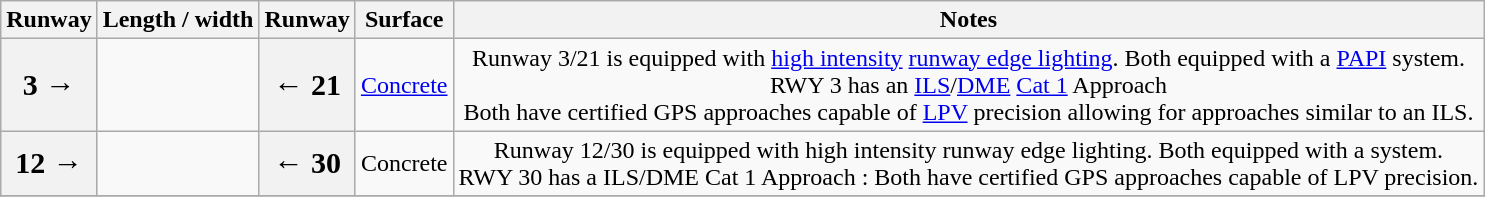<table class="wikitable" style="text-align:center;">
<tr>
<th class="text">Runway</th>
<th class="number">Length / width</th>
<th RWY class="text">Runway</th>
<th class="text">Surface</th>
<th class="unsortable">Notes</th>
</tr>
<tr>
<th style="font-size:125%;">3 →</th>
<td></td>
<th style="font-size:125%;">← 21</th>
<td style="text-align:left;"><a href='#'>Concrete</a></td>
<td>Runway 3/21 is equipped with <a href='#'>high intensity</a> <a href='#'>runway edge lighting</a>. Both equipped with a <a href='#'>PAPI</a> system.<br>RWY 3 has an <a href='#'>ILS</a>/<a href='#'>DME</a> <a href='#'>Cat 1</a> Approach<br>Both have certified GPS approaches capable of <a href='#'>LPV</a> precision allowing for approaches similar to an ILS.</td>
</tr>
<tr>
<th style="font-size:125%;">12 →</th>
<td></td>
<th style="font-size:125%;">← 30</th>
<td style="text-align:left;">Concrete</td>
<td>Runway 12/30 is equipped with high intensity runway edge lighting. Both equipped with a  system.<br>RWY 30 has a ILS/DME Cat 1 Approach : Both have certified GPS approaches capable of LPV precision.</td>
</tr>
<tr>
</tr>
</table>
